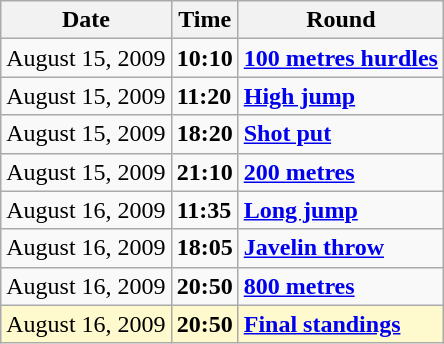<table class="wikitable">
<tr>
<th>Date</th>
<th>Time</th>
<th>Round</th>
</tr>
<tr>
<td>August 15, 2009</td>
<td><strong>10:10</strong></td>
<td><strong><a href='#'>100 metres hurdles</a></strong></td>
</tr>
<tr>
<td>August 15, 2009</td>
<td><strong>11:20</strong></td>
<td><strong><a href='#'>High jump</a></strong></td>
</tr>
<tr>
<td>August 15, 2009</td>
<td><strong>18:20</strong></td>
<td><strong><a href='#'>Shot put</a></strong></td>
</tr>
<tr>
<td>August 15, 2009</td>
<td><strong>21:10</strong></td>
<td><strong><a href='#'>200 metres</a></strong></td>
</tr>
<tr>
<td>August 16, 2009</td>
<td><strong>11:35</strong></td>
<td><strong><a href='#'>Long jump</a></strong></td>
</tr>
<tr>
<td>August 16, 2009</td>
<td><strong>18:05</strong></td>
<td><strong><a href='#'>Javelin throw</a></strong></td>
</tr>
<tr>
<td>August 16, 2009</td>
<td><strong>20:50</strong></td>
<td><strong><a href='#'>800 metres</a></strong></td>
</tr>
<tr style=background:lemonchiffon>
<td>August 16, 2009</td>
<td><strong>20:50</strong></td>
<td><strong><a href='#'>Final standings</a></strong></td>
</tr>
</table>
